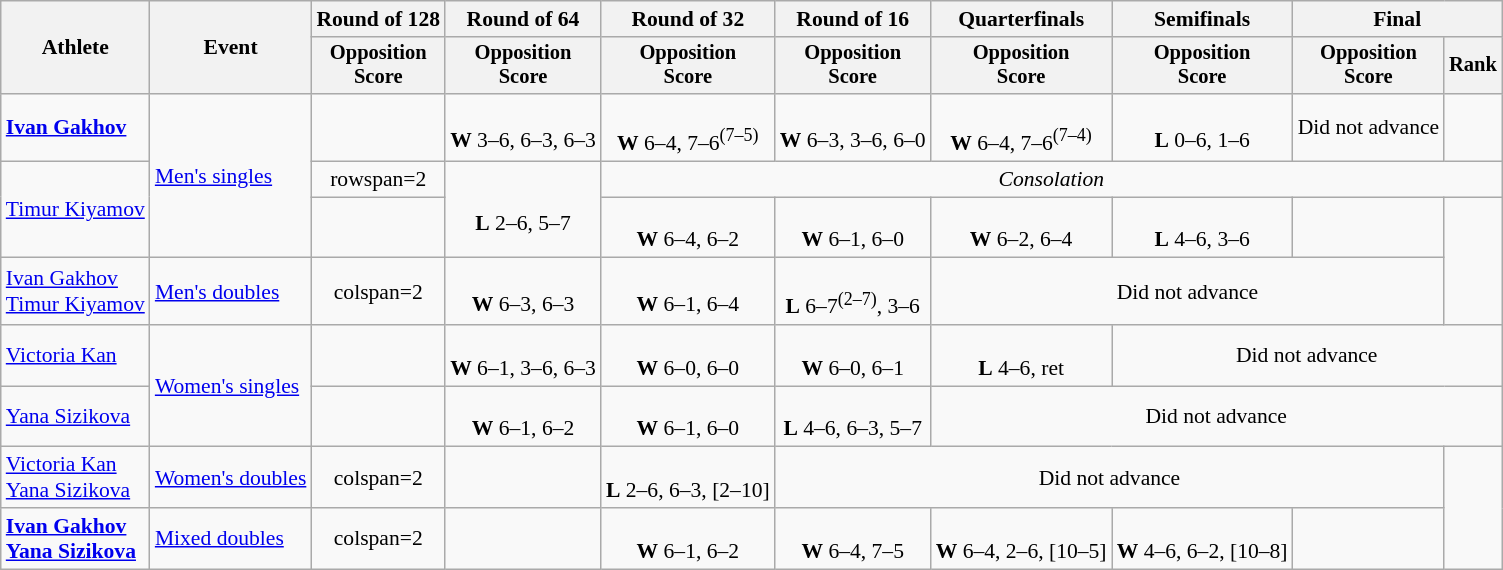<table class="wikitable" style="text-align:center; font-size:90%">
<tr>
<th rowspan=2>Athlete</th>
<th rowspan=2>Event</th>
<th>Round of 128</th>
<th>Round of 64</th>
<th>Round of 32</th>
<th>Round of 16</th>
<th>Quarterfinals</th>
<th>Semifinals</th>
<th colspan=2>Final</th>
</tr>
<tr style="font-size:95%">
<th>Opposition<br>Score</th>
<th>Opposition<br>Score</th>
<th>Opposition<br>Score</th>
<th>Opposition<br>Score</th>
<th>Opposition<br>Score</th>
<th>Opposition<br>Score</th>
<th>Opposition<br>Score</th>
<th>Rank</th>
</tr>
<tr>
<td align=left><strong><a href='#'>Ivan Gakhov</a></strong></td>
<td rowspan=3 align=left><a href='#'>Men's singles</a></td>
<td></td>
<td><br><strong>W</strong> 3–6, 6–3, 6–3</td>
<td><br><strong>W</strong> 6–4, 7–6<sup>(7–5)</sup></td>
<td><br><strong>W</strong> 6–3, 3–6, 6–0</td>
<td><br><strong>W</strong> 6–4, 7–6<sup>(7–4)</sup></td>
<td><br><strong>L</strong> 0–6, 1–6</td>
<td>Did not advance</td>
<td></td>
</tr>
<tr>
<td rowspan=2 align=left><a href='#'>Timur Kiyamov</a></td>
<td>rowspan=2 </td>
<td rowspan=2><br><strong>L</strong> 2–6, 5–7</td>
<td colspan=6><em>Consolation</em></td>
</tr>
<tr>
<td></td>
<td><br><strong>W</strong> 6–4, 6–2</td>
<td><br><strong>W</strong> 6–1, 6–0</td>
<td><br><strong>W</strong> 6–2, 6–4</td>
<td><br><strong>L</strong> 4–6, 3–6</td>
<td></td>
</tr>
<tr>
<td align=left><a href='#'>Ivan Gakhov</a><br><a href='#'>Timur Kiyamov</a></td>
<td align=left><a href='#'>Men's doubles</a></td>
<td>colspan=2 </td>
<td><br><strong>W</strong> 6–3, 6–3</td>
<td><br><strong>W</strong> 6–1, 6–4</td>
<td><br><strong>L</strong> 6–7<sup>(2–7)</sup>, 3–6</td>
<td colspan=3>Did not advance</td>
</tr>
<tr>
<td align=left><a href='#'>Victoria Kan</a></td>
<td rowspan=2 align=left><a href='#'>Women's singles</a></td>
<td></td>
<td><br><strong>W</strong> 6–1, 3–6, 6–3</td>
<td><br><strong>W</strong> 6–0, 6–0</td>
<td><br><strong>W</strong> 6–0, 6–1</td>
<td><br><strong>L</strong> 4–6, ret</td>
<td colspan=3>Did not advance</td>
</tr>
<tr>
<td align=left><a href='#'>Yana Sizikova</a></td>
<td></td>
<td><br><strong>W</strong> 6–1, 6–2</td>
<td><br><strong>W</strong> 6–1, 6–0</td>
<td><br><strong>L</strong> 4–6, 6–3, 5–7</td>
<td colspan=4>Did not advance</td>
</tr>
<tr>
<td align=left><a href='#'>Victoria Kan</a><br><a href='#'>Yana Sizikova</a></td>
<td align=left><a href='#'>Women's doubles</a></td>
<td>colspan=2 </td>
<td></td>
<td><br><strong>L</strong> 2–6, 6–3, [2–10]</td>
<td colspan=4>Did not advance</td>
</tr>
<tr>
<td align=left><strong><a href='#'>Ivan Gakhov</a><br><a href='#'>Yana Sizikova</a></strong></td>
<td align=left><a href='#'>Mixed doubles</a></td>
<td>colspan=2 </td>
<td></td>
<td><br><strong>W</strong> 6–1, 6–2</td>
<td><br><strong>W</strong> 6–4, 7–5</td>
<td><br><strong>W</strong> 6–4, 2–6, [10–5]</td>
<td><br><strong>W</strong> 4–6, 6–2, [10–8]</td>
<td></td>
</tr>
</table>
